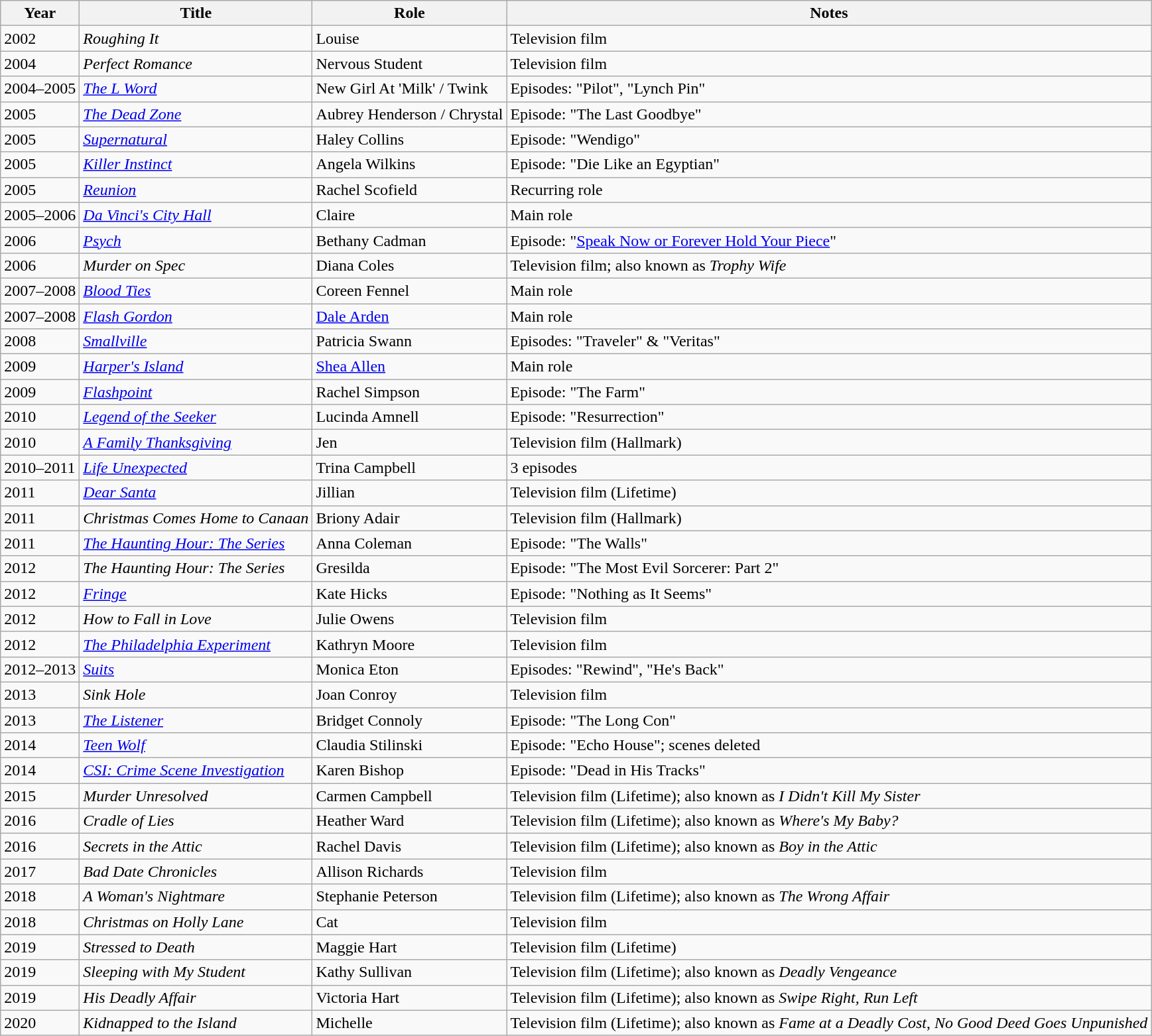<table class="wikitable sortable">
<tr>
<th scope="col">Year</th>
<th scope="col">Title</th>
<th scope="col">Role</th>
<th scope="col" class="unsortable">Notes</th>
</tr>
<tr>
<td>2002</td>
<td><em>Roughing It</em></td>
<td>Louise</td>
<td>Television film</td>
</tr>
<tr>
<td>2004</td>
<td><em>Perfect Romance</em></td>
<td>Nervous Student</td>
<td>Television film</td>
</tr>
<tr>
<td>2004–2005</td>
<td data-sort-value="L Word, The"><em><a href='#'>The L Word</a></em></td>
<td>New Girl At 'Milk' / Twink</td>
<td>Episodes: "Pilot", "Lynch Pin"</td>
</tr>
<tr>
<td>2005</td>
<td data-sort-value="Dead Zone, The"><em><a href='#'>The Dead Zone</a></em></td>
<td>Aubrey Henderson / Chrystal</td>
<td>Episode: "The Last Goodbye"</td>
</tr>
<tr>
<td>2005</td>
<td><em><a href='#'>Supernatural</a></em></td>
<td>Haley Collins</td>
<td>Episode: "Wendigo"</td>
</tr>
<tr>
<td>2005</td>
<td><em><a href='#'>Killer Instinct</a></em></td>
<td>Angela Wilkins</td>
<td>Episode: "Die Like an Egyptian"</td>
</tr>
<tr>
<td>2005</td>
<td><em><a href='#'>Reunion</a></em></td>
<td>Rachel Scofield</td>
<td>Recurring role</td>
</tr>
<tr>
<td>2005–2006</td>
<td><em><a href='#'>Da Vinci's City Hall</a></em></td>
<td>Claire</td>
<td>Main role</td>
</tr>
<tr>
<td>2006</td>
<td><em><a href='#'>Psych</a></em></td>
<td>Bethany Cadman</td>
<td>Episode: "<a href='#'>Speak Now or Forever Hold Your Piece</a>"</td>
</tr>
<tr>
<td>2006</td>
<td><em>Murder on Spec</em></td>
<td>Diana Coles</td>
<td>Television film; also known as <em>Trophy Wife</em></td>
</tr>
<tr>
<td>2007–2008</td>
<td><em><a href='#'>Blood Ties</a></em></td>
<td>Coreen Fennel</td>
<td>Main role</td>
</tr>
<tr>
<td>2007–2008</td>
<td><em><a href='#'>Flash Gordon</a></em></td>
<td><a href='#'>Dale Arden</a></td>
<td>Main role</td>
</tr>
<tr>
<td>2008</td>
<td><em><a href='#'>Smallville</a></em></td>
<td>Patricia Swann</td>
<td>Episodes: "Traveler" & "Veritas"</td>
</tr>
<tr>
<td>2009</td>
<td><em><a href='#'>Harper's Island</a></em></td>
<td><a href='#'>Shea Allen</a></td>
<td>Main role</td>
</tr>
<tr>
<td>2009</td>
<td><em><a href='#'>Flashpoint</a></em></td>
<td>Rachel Simpson</td>
<td>Episode: "The Farm"</td>
</tr>
<tr>
<td>2010</td>
<td><em><a href='#'>Legend of the Seeker</a></em></td>
<td>Lucinda Amnell</td>
<td>Episode: "Resurrection"</td>
</tr>
<tr>
<td>2010</td>
<td data-sort-value="Family Thanksgiving, A"><em><a href='#'>A Family Thanksgiving</a></em></td>
<td>Jen</td>
<td>Television film (Hallmark)</td>
</tr>
<tr>
<td>2010–2011</td>
<td><em><a href='#'>Life Unexpected</a></em></td>
<td>Trina Campbell</td>
<td>3 episodes</td>
</tr>
<tr>
<td>2011</td>
<td><em><a href='#'>Dear Santa</a></em></td>
<td>Jillian</td>
<td>Television film (Lifetime)</td>
</tr>
<tr>
<td>2011</td>
<td><em>Christmas Comes Home to Canaan</em></td>
<td>Briony Adair</td>
<td>Television film (Hallmark)</td>
</tr>
<tr>
<td>2011</td>
<td data-sort-value="Haunting Hour: The Series, The"><em><a href='#'>The Haunting Hour: The Series</a></em></td>
<td>Anna Coleman</td>
<td>Episode: "The Walls"</td>
</tr>
<tr>
<td>2012</td>
<td data-sort-value="Haunting Hour: The Serie, The"><em>The Haunting Hour: The Series</em></td>
<td>Gresilda</td>
<td>Episode: "The Most Evil Sorcerer: Part 2"</td>
</tr>
<tr>
<td>2012</td>
<td><em><a href='#'>Fringe</a></em></td>
<td>Kate Hicks</td>
<td>Episode: "Nothing as It Seems"</td>
</tr>
<tr>
<td>2012</td>
<td><em>How to Fall in Love</em></td>
<td>Julie Owens</td>
<td>Television film</td>
</tr>
<tr>
<td>2012</td>
<td data-sort-value="Philadelphia Experiment, The"><em><a href='#'>The Philadelphia Experiment</a></em></td>
<td>Kathryn Moore</td>
<td>Television film</td>
</tr>
<tr>
<td>2012–2013</td>
<td><em><a href='#'>Suits</a></em></td>
<td>Monica Eton</td>
<td>Episodes: "Rewind", "He's Back"</td>
</tr>
<tr>
<td>2013</td>
<td><em>Sink Hole</em></td>
<td>Joan Conroy</td>
<td>Television film</td>
</tr>
<tr>
<td>2013</td>
<td data-sort-value="Listener, The"><em><a href='#'>The Listener</a></em></td>
<td>Bridget Connoly</td>
<td>Episode: "The Long Con"</td>
</tr>
<tr>
<td>2014</td>
<td><em><a href='#'>Teen Wolf</a></em></td>
<td>Claudia Stilinski</td>
<td>Episode: "Echo House"; scenes deleted</td>
</tr>
<tr>
<td>2014</td>
<td><em><a href='#'>CSI: Crime Scene Investigation</a></em></td>
<td>Karen Bishop</td>
<td>Episode: "Dead in His Tracks"</td>
</tr>
<tr>
<td>2015</td>
<td><em>Murder Unresolved</em></td>
<td>Carmen Campbell</td>
<td>Television film (Lifetime); also known as <em>I Didn't Kill My Sister</em></td>
</tr>
<tr>
<td>2016</td>
<td><em>Cradle of Lies</em></td>
<td>Heather Ward</td>
<td>Television film (Lifetime); also known as <em>Where's My Baby?</em></td>
</tr>
<tr>
<td>2016</td>
<td><em>Secrets in the Attic</em></td>
<td>Rachel Davis</td>
<td>Television film (Lifetime); also known as <em>Boy in the Attic</em></td>
</tr>
<tr>
<td>2017</td>
<td><em>Bad Date Chronicles</em></td>
<td>Allison Richards</td>
<td>Television film</td>
</tr>
<tr>
<td>2018</td>
<td data-sort-value="Woman's Nightmare, A"><em>A Woman's Nightmare</em></td>
<td>Stephanie Peterson</td>
<td>Television film (Lifetime); also known as <em>The Wrong Affair</em></td>
</tr>
<tr>
<td>2018</td>
<td><em>Christmas on Holly Lane</em></td>
<td>Cat</td>
<td>Television film</td>
</tr>
<tr>
<td>2019</td>
<td><em>Stressed to Death</em></td>
<td>Maggie Hart</td>
<td>Television film (Lifetime)</td>
</tr>
<tr>
<td>2019</td>
<td><em>Sleeping with My Student</em></td>
<td>Kathy Sullivan</td>
<td>Television film (Lifetime); also known as <em>Deadly Vengeance</em></td>
</tr>
<tr>
<td>2019</td>
<td><em>His Deadly Affair</em></td>
<td>Victoria Hart</td>
<td>Television film (Lifetime); also known as <em>Swipe Right, Run Left</em></td>
</tr>
<tr>
<td>2020</td>
<td><em>Kidnapped to the Island</em></td>
<td>Michelle</td>
<td>Television film (Lifetime); also known as <em>Fame at a Deadly Cost</em>, <em>No Good Deed Goes Unpunished</em></td>
</tr>
</table>
